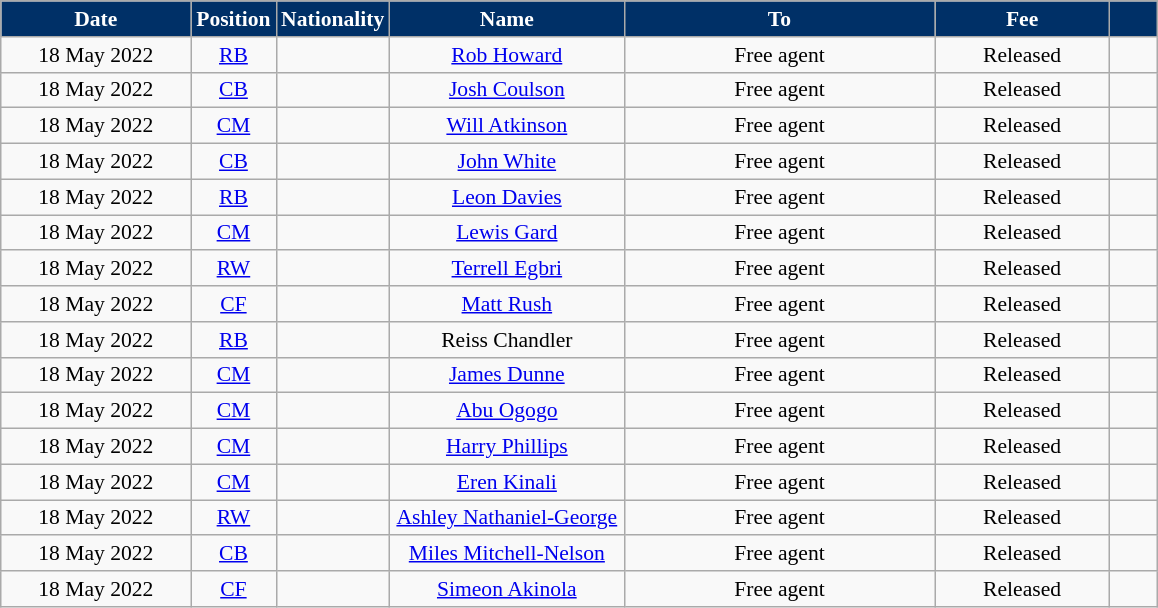<table class="wikitable"  style="text-align:center; font-size:90%; ">
<tr>
<th style="background:#003067;color:white; width:120px;">Date</th>
<th style="background:#003067;color:white; width:50px;">Position</th>
<th style="background:#003067;color:white; width:50px;">Nationality</th>
<th style="background:#003067;color:white; width:150px;">Name</th>
<th style="background:#003067;color:white; width:200px;">To</th>
<th style="background:#003067;color:white; width:110px;">Fee</th>
<th style="background:#003067;color:white; width:25px;"></th>
</tr>
<tr>
<td>18 May 2022</td>
<td><a href='#'>RB</a></td>
<td></td>
<td><a href='#'>Rob Howard</a></td>
<td>Free agent</td>
<td>Released</td>
<td></td>
</tr>
<tr>
<td>18 May 2022</td>
<td><a href='#'>CB</a></td>
<td></td>
<td><a href='#'>Josh Coulson</a></td>
<td>Free agent</td>
<td>Released</td>
<td></td>
</tr>
<tr>
<td>18 May 2022</td>
<td><a href='#'>CM</a></td>
<td></td>
<td><a href='#'>Will Atkinson</a></td>
<td>Free agent</td>
<td>Released</td>
<td></td>
</tr>
<tr>
<td>18 May 2022</td>
<td><a href='#'>CB</a></td>
<td></td>
<td><a href='#'>John White</a></td>
<td>Free agent</td>
<td>Released</td>
<td></td>
</tr>
<tr>
<td>18 May 2022</td>
<td><a href='#'>RB</a></td>
<td></td>
<td><a href='#'>Leon Davies</a></td>
<td>Free agent</td>
<td>Released</td>
<td></td>
</tr>
<tr>
<td>18 May 2022</td>
<td><a href='#'>CM</a></td>
<td></td>
<td><a href='#'>Lewis Gard</a></td>
<td>Free agent</td>
<td>Released</td>
<td></td>
</tr>
<tr>
<td>18 May 2022</td>
<td><a href='#'>RW</a></td>
<td></td>
<td><a href='#'>Terrell Egbri</a></td>
<td>Free agent</td>
<td>Released</td>
<td></td>
</tr>
<tr>
<td>18 May 2022</td>
<td><a href='#'>CF</a></td>
<td></td>
<td><a href='#'>Matt Rush</a></td>
<td>Free agent</td>
<td>Released</td>
<td></td>
</tr>
<tr>
<td>18 May 2022</td>
<td><a href='#'>RB</a></td>
<td></td>
<td>Reiss Chandler</td>
<td>Free agent</td>
<td>Released</td>
<td></td>
</tr>
<tr>
<td>18 May 2022</td>
<td><a href='#'>CM</a></td>
<td></td>
<td><a href='#'>James Dunne</a></td>
<td>Free agent</td>
<td>Released</td>
<td></td>
</tr>
<tr>
<td>18 May 2022</td>
<td><a href='#'>CM</a></td>
<td></td>
<td><a href='#'>Abu Ogogo</a></td>
<td>Free agent</td>
<td>Released</td>
<td></td>
</tr>
<tr>
<td>18 May 2022</td>
<td><a href='#'>CM</a></td>
<td></td>
<td><a href='#'>Harry Phillips</a></td>
<td>Free agent</td>
<td>Released</td>
<td></td>
</tr>
<tr>
<td>18 May 2022</td>
<td><a href='#'>CM</a></td>
<td></td>
<td><a href='#'>Eren Kinali</a></td>
<td>Free agent</td>
<td>Released</td>
<td></td>
</tr>
<tr>
<td>18 May 2022</td>
<td><a href='#'>RW</a></td>
<td></td>
<td><a href='#'>Ashley Nathaniel-George</a></td>
<td>Free agent</td>
<td>Released</td>
<td></td>
</tr>
<tr>
<td>18 May 2022</td>
<td><a href='#'>CB</a></td>
<td></td>
<td><a href='#'>Miles Mitchell-Nelson</a></td>
<td>Free agent</td>
<td>Released</td>
<td></td>
</tr>
<tr>
<td>18 May 2022</td>
<td><a href='#'>CF</a></td>
<td></td>
<td><a href='#'>Simeon Akinola</a></td>
<td>Free agent</td>
<td>Released</td>
<td></td>
</tr>
</table>
